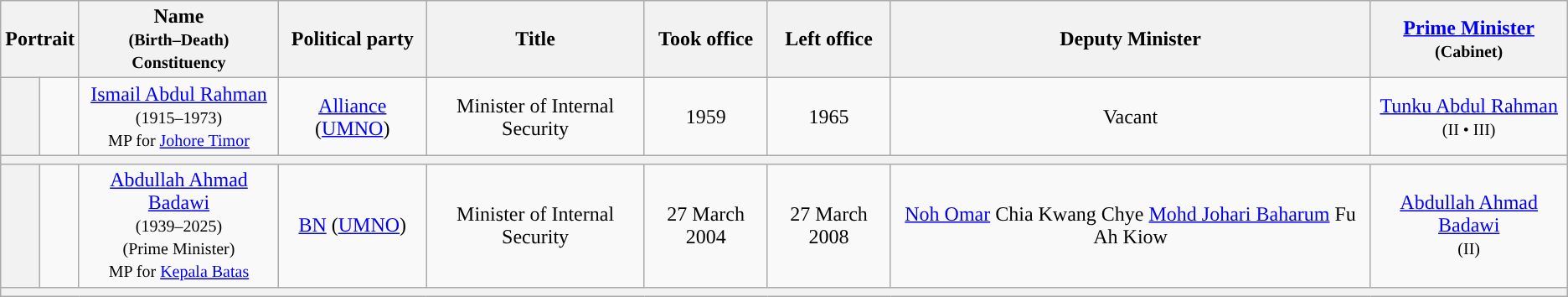<table class="wikitable" style="text-align:center;">
<tr>
<th colspan=2>Portrait</th>
<th>Name<br><small>(Birth–Death)<br>Constituency</small></th>
<th>Political party</th>
<th>Title</th>
<th>Took office</th>
<th>Left office</th>
<th>Deputy Minister</th>
<th><a href='#'>Prime Minister</a><br><small>(Cabinet)</small></th>
</tr>
<tr>
<th style="background:"></th>
<td></td>
<td><a href='#'>Ismail Abdul Rahman</a><br><small>(1915–1973)<br>MP for <a href='#'>Johore Timor</a></small></td>
<td><a href='#'>Alliance</a> (<a href='#'>UMNO</a>)</td>
<td>Minister of Internal Security</td>
<td>1959</td>
<td>1965</td>
<td>Vacant</td>
<td><a href='#'>Tunku Abdul Rahman</a><br><small>(II •  III)</small></td>
</tr>
<tr>
<th colspan="9" bgcolor="cccccc"></th>
</tr>
<tr>
<th style="background:"></th>
<td></td>
<td><a href='#'>Abdullah Ahmad Badawi</a><br><small>(1939–2025)<br>(Prime Minister) <br>MP for <a href='#'>Kepala Batas</a></small></td>
<td><a href='#'>BN</a> (<a href='#'>UMNO</a>)</td>
<td>Minister of Internal Security</td>
<td>27 March 2004</td>
<td>27 March 2008</td>
<td><a href='#'>Noh Omar</a>  Chia Kwang Chye  <a href='#'>Mohd Johari Baharum</a>   Fu Ah Kiow </td>
<td><a href='#'>Abdullah Ahmad Badawi</a><br><small>(II)</small></td>
</tr>
<tr>
<th colspan="9" bgcolor="cccccc"></th>
</tr>
</table>
